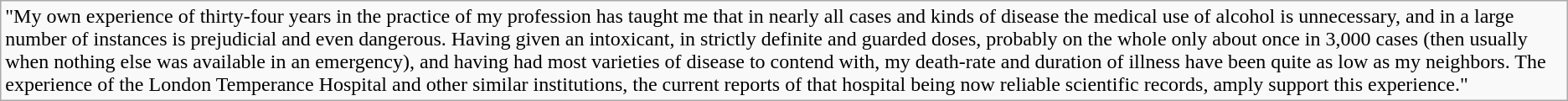<table class="wikitable">
<tr>
<td>"My own experience of thirty-four years in the practice of my profession has taught me that in nearly all cases and kinds of disease the medical use of alcohol is unnecessary, and in a large number of instances is prejudicial and even dangerous. Having given an intoxicant, in strictly definite and guarded doses, probably on the whole only about once in 3,000 cases (then usually when nothing else was available in an emergency), and having had most varieties of disease to contend with, my death-rate and duration of illness have been quite as low as my neighbors. The experience of the London Temperance Hospital and other similar institutions, the current reports of that hospital being now reliable scientific records, amply support this experience."</td>
</tr>
</table>
